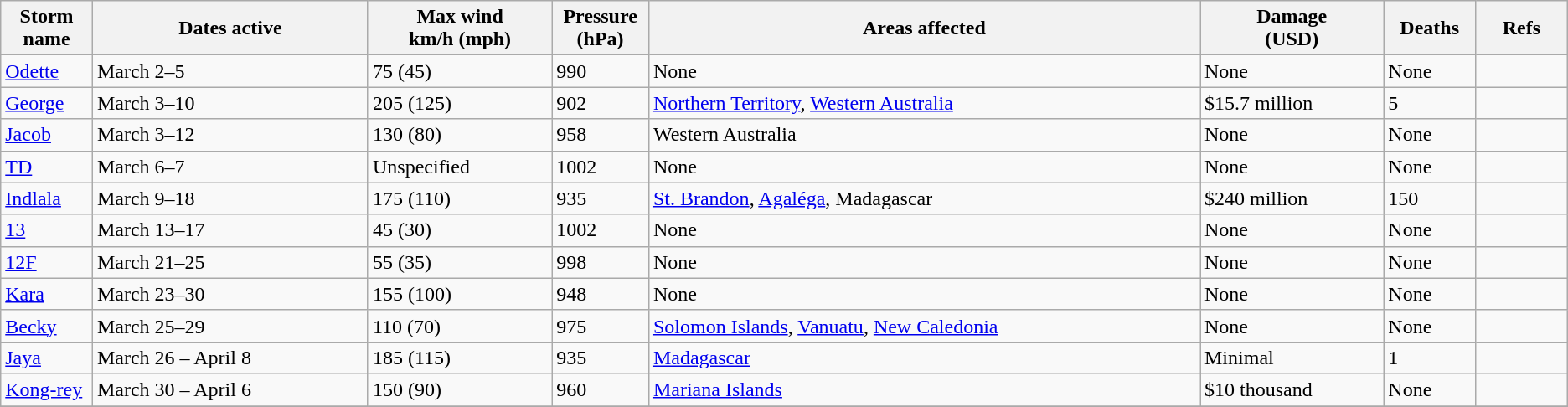<table class="wikitable sortable">
<tr>
<th width="5%">Storm name</th>
<th width="15%">Dates active</th>
<th width="10%">Max wind<br>km/h (mph)</th>
<th width="5%">Pressure<br>(hPa)</th>
<th width="30%">Areas affected</th>
<th width="10%">Damage<br>(USD)</th>
<th width="5%">Deaths</th>
<th width="5%">Refs</th>
</tr>
<tr>
<td><a href='#'>Odette</a></td>
<td>March 2–5</td>
<td>75 (45)</td>
<td>990</td>
<td>None</td>
<td>None</td>
<td>None</td>
<td></td>
</tr>
<tr>
<td><a href='#'>George</a></td>
<td>March 3–10</td>
<td>205 (125)</td>
<td>902</td>
<td><a href='#'>Northern Territory</a>, <a href='#'>Western Australia</a></td>
<td>$15.7 million</td>
<td>5</td>
<td></td>
</tr>
<tr>
<td><a href='#'>Jacob</a></td>
<td>March 3–12</td>
<td>130 (80)</td>
<td>958</td>
<td>Western Australia</td>
<td>None</td>
<td>None</td>
<td></td>
</tr>
<tr>
<td><a href='#'>TD</a></td>
<td>March 6–7</td>
<td>Unspecified</td>
<td>1002</td>
<td>None</td>
<td>None</td>
<td>None</td>
<td></td>
</tr>
<tr>
<td><a href='#'>Indlala</a></td>
<td>March 9–18</td>
<td>175 (110)</td>
<td>935</td>
<td><a href='#'>St. Brandon</a>, <a href='#'>Agaléga</a>, Madagascar</td>
<td>$240 million</td>
<td>150</td>
<td></td>
</tr>
<tr>
<td><a href='#'>13</a></td>
<td>March 13–17</td>
<td>45 (30)</td>
<td>1002</td>
<td>None</td>
<td>None</td>
<td>None</td>
<td></td>
</tr>
<tr>
<td><a href='#'>12F</a></td>
<td>March 21–25</td>
<td>55 (35)</td>
<td>998</td>
<td>None</td>
<td>None</td>
<td>None</td>
<td></td>
</tr>
<tr>
<td><a href='#'>Kara</a></td>
<td>March 23–30</td>
<td>155 (100)</td>
<td>948</td>
<td>None</td>
<td>None</td>
<td>None</td>
<td></td>
</tr>
<tr>
<td><a href='#'>Becky</a></td>
<td>March 25–29</td>
<td>110 (70)</td>
<td>975</td>
<td><a href='#'>Solomon Islands</a>, <a href='#'>Vanuatu</a>, <a href='#'>New Caledonia</a></td>
<td>None</td>
<td>None</td>
<td></td>
</tr>
<tr>
<td><a href='#'>Jaya</a></td>
<td>March 26 – April 8</td>
<td>185 (115)</td>
<td>935</td>
<td><a href='#'>Madagascar</a></td>
<td>Minimal</td>
<td>1</td>
<td></td>
</tr>
<tr>
<td><a href='#'>Kong-rey</a></td>
<td>March 30 – April 6</td>
<td>150 (90)</td>
<td>960</td>
<td><a href='#'>Mariana Islands</a></td>
<td>$10 thousand</td>
<td>None</td>
<td></td>
</tr>
<tr>
</tr>
</table>
